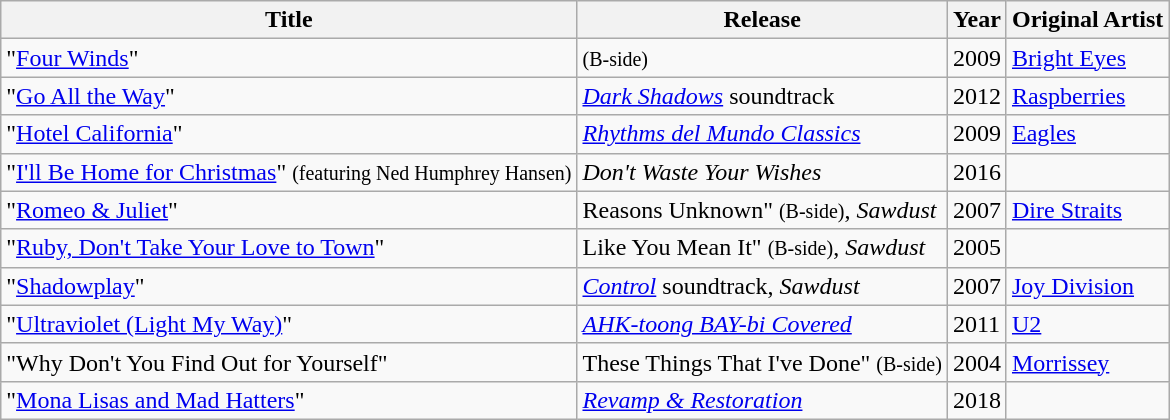<table class="wikitable sortable">
<tr>
<th>Title</th>
<th>Release</th>
<th>Year</th>
<th>Original Artist</th>
</tr>
<tr>
<td>"<a href='#'>Four Winds</a>"</td>
<td> <small>(B-side)</small></td>
<td>2009</td>
<td><a href='#'>Bright Eyes</a></td>
</tr>
<tr>
<td>"<a href='#'>Go All the Way</a>"</td>
<td><em><a href='#'>Dark Shadows</a></em> soundtrack</td>
<td>2012</td>
<td><a href='#'>Raspberries</a></td>
</tr>
<tr>
<td>"<a href='#'>Hotel California</a>"</td>
<td><em><a href='#'>Rhythms del Mundo Classics</a></em></td>
<td>2009</td>
<td><a href='#'>Eagles</a></td>
</tr>
<tr>
<td>"<a href='#'>I'll Be Home for Christmas</a>" <small>(featuring Ned Humphrey Hansen)</small></td>
<td><em>Don't Waste Your Wishes</em></td>
<td>2016</td>
<td></td>
</tr>
<tr>
<td>"<a href='#'>Romeo & Juliet</a>"</td>
<td> Reasons Unknown" <small>(B-side)</small>, <em>Sawdust</em></td>
<td>2007</td>
<td><a href='#'>Dire Straits</a></td>
</tr>
<tr>
<td>"<a href='#'>Ruby, Don't Take Your Love to Town</a>"</td>
<td> Like You Mean It" <small>(B-side)</small>, <em>Sawdust</em></td>
<td>2005</td>
<td></td>
</tr>
<tr>
<td>"<a href='#'>Shadowplay</a>"</td>
<td><em><a href='#'>Control</a></em> soundtrack, <em>Sawdust</em></td>
<td>2007</td>
<td><a href='#'>Joy Division</a></td>
</tr>
<tr>
<td>"<a href='#'>Ultraviolet (Light My Way)</a>"</td>
<td><em><a href='#'>AHK-toong BAY-bi Covered</a></em></td>
<td>2011</td>
<td><a href='#'>U2</a></td>
</tr>
<tr>
<td>"Why Don't You Find Out for Yourself"</td>
<td> These Things That I've Done" <small>(B-side)</small></td>
<td>2004</td>
<td><a href='#'>Morrissey</a></td>
</tr>
<tr>
<td>"<a href='#'>Mona Lisas and Mad Hatters</a>"</td>
<td><em><a href='#'>Revamp & Restoration</a></em></td>
<td>2018</td>
<td></td>
</tr>
</table>
